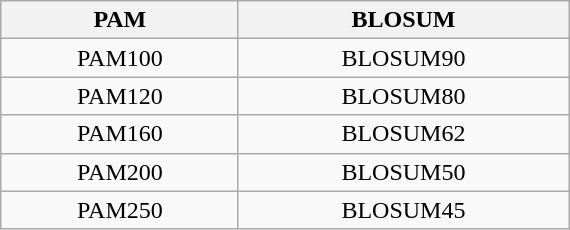<table class="wikitable" style="margin: 1em auto 1em auto; text-align:center; width: 30%;">
<tr>
<th>PAM</th>
<th>BLOSUM</th>
</tr>
<tr>
<td>PAM100</td>
<td>BLOSUM90</td>
</tr>
<tr>
<td>PAM120</td>
<td>BLOSUM80</td>
</tr>
<tr>
<td>PAM160</td>
<td>BLOSUM62</td>
</tr>
<tr>
<td>PAM200</td>
<td>BLOSUM50</td>
</tr>
<tr>
<td>PAM250</td>
<td>BLOSUM45</td>
</tr>
</table>
